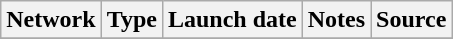<table class="wikitable sortable">
<tr>
<th>Network</th>
<th>Type</th>
<th>Launch date</th>
<th>Notes</th>
<th>Source</th>
</tr>
<tr>
</tr>
</table>
